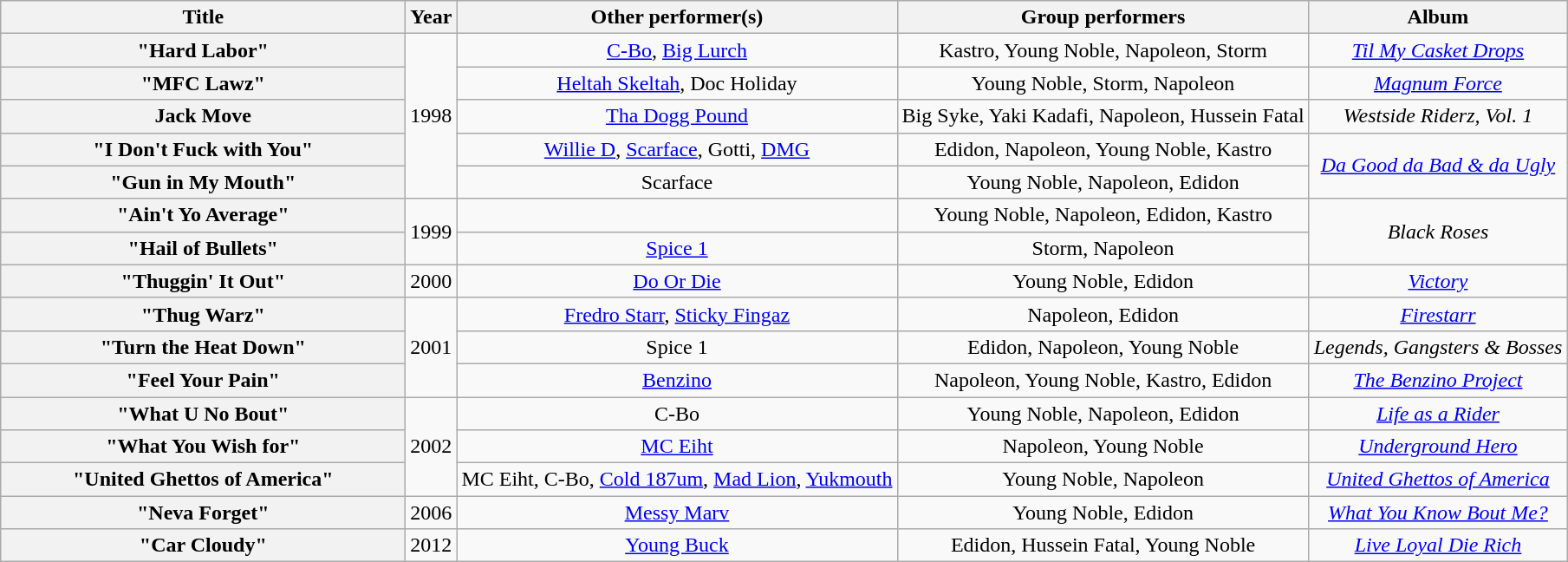<table class="wikitable plainrowheaders" style="text-align:center;">
<tr>
<th scope="col" style="width:19em;">Title</th>
<th scope="col">Year</th>
<th scope="col">Other performer(s)</th>
<th scope="col">Group performers</th>
<th scope="col">Album</th>
</tr>
<tr>
<th scope="row">"Hard Labor"</th>
<td rowspan="5">1998</td>
<td><a href='#'>C-Bo</a>, <a href='#'>Big Lurch</a></td>
<td>Kastro, Young Noble, Napoleon, Storm</td>
<td><em><a href='#'>Til My Casket Drops</a></em></td>
</tr>
<tr>
<th scope="row">"MFC Lawz"</th>
<td><a href='#'>Heltah Skeltah</a>, Doc Holiday</td>
<td>Young Noble, Storm, Napoleon</td>
<td><em><a href='#'>Magnum Force</a></em></td>
</tr>
<tr>
<th scope="row">Jack Move</th>
<td><a href='#'>Tha Dogg Pound</a></td>
<td>Big Syke, Yaki Kadafi, Napoleon, Hussein Fatal</td>
<td><em>Westside Riderz, Vol. 1</em></td>
</tr>
<tr>
<th scope="row">"I Don't Fuck with You"</th>
<td><a href='#'>Willie D</a>, <a href='#'>Scarface</a>, Gotti, <a href='#'>DMG</a></td>
<td>Edidon, Napoleon, Young Noble, Kastro</td>
<td rowspan="2"><em><a href='#'>Da Good da Bad & da Ugly</a></em></td>
</tr>
<tr>
<th scope="row">"Gun in My Mouth" </th>
<td>Scarface</td>
<td>Young Noble, Napoleon, Edidon</td>
</tr>
<tr>
<th scope="row">"Ain't Yo Average"</th>
<td rowspan="2">1999</td>
<td></td>
<td>Young Noble, Napoleon, Edidon, Kastro</td>
<td rowspan="2"><em>Black Roses</em></td>
</tr>
<tr>
<th scope="row">"Hail of Bullets" </th>
<td><a href='#'>Spice 1</a></td>
<td>Storm, Napoleon</td>
</tr>
<tr>
<th scope="row">"Thuggin' It Out"</th>
<td rowspan="1">2000</td>
<td><a href='#'>Do Or Die</a></td>
<td>Young Noble, Edidon</td>
<td><em><a href='#'>Victory</a></em></td>
</tr>
<tr>
<th scope="row">"Thug Warz"</th>
<td rowspan="3">2001</td>
<td><a href='#'>Fredro Starr</a>, <a href='#'>Sticky Fingaz</a></td>
<td>Napoleon, Edidon</td>
<td><em><a href='#'>Firestarr</a></em></td>
</tr>
<tr>
<th scope="row">"Turn the Heat Down"</th>
<td>Spice 1</td>
<td>Edidon, Napoleon, Young Noble</td>
<td><em>Legends, Gangsters & Bosses</em></td>
</tr>
<tr>
<th scope="row">"Feel Your Pain"</th>
<td><a href='#'>Benzino</a></td>
<td>Napoleon, Young Noble, Kastro, Edidon</td>
<td><em><a href='#'>The Benzino Project</a></em></td>
</tr>
<tr>
<th scope="row">"What U No Bout"</th>
<td rowspan="3">2002</td>
<td>C-Bo</td>
<td>Young Noble, Napoleon, Edidon</td>
<td><em><a href='#'>Life as a Rider</a></em></td>
</tr>
<tr>
<th scope="row">"What You Wish for"</th>
<td><a href='#'>MC Eiht</a></td>
<td>Napoleon, Young Noble</td>
<td><em><a href='#'>Underground Hero</a></em></td>
</tr>
<tr>
<th scope="row">"United Ghettos of America"</th>
<td>MC Eiht, C-Bo, <a href='#'>Cold 187um</a>, <a href='#'>Mad Lion</a>, <a href='#'>Yukmouth</a></td>
<td>Young Noble, Napoleon</td>
<td><em><a href='#'>United Ghettos of America</a></em></td>
</tr>
<tr>
<th scope="row">"Neva Forget"</th>
<td rowspan="1">2006</td>
<td><a href='#'>Messy Marv</a></td>
<td>Young Noble, Edidon</td>
<td><em><a href='#'>What You Know Bout Me?</a></em></td>
</tr>
<tr>
<th scope="row">"Car Cloudy"</th>
<td rowspan="1">2012</td>
<td><a href='#'>Young Buck</a></td>
<td>Edidon, Hussein Fatal, Young Noble</td>
<td><em><a href='#'>Live Loyal Die Rich</a></em></td>
</tr>
</table>
